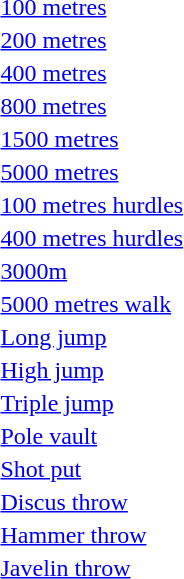<table>
<tr>
<td><a href='#'>100 metres</a></td>
<td></td>
<td></td>
<td></td>
<td></td>
<td></td>
<td></td>
</tr>
<tr>
<td><a href='#'>200 metres</a></td>
<td></td>
<td></td>
<td></td>
<td></td>
<td></td>
<td></td>
</tr>
<tr>
<td><a href='#'>400 metres</a></td>
<td></td>
<td></td>
<td></td>
<td></td>
<td></td>
<td></td>
</tr>
<tr>
<td><a href='#'>800 metres</a></td>
<td></td>
<td></td>
<td></td>
<td></td>
<td></td>
<td></td>
</tr>
<tr>
<td><a href='#'>1500 metres</a></td>
<td></td>
<td></td>
<td></td>
<td></td>
<td></td>
<td></td>
</tr>
<tr>
<td><a href='#'>5000 metres</a></td>
<td></td>
<td></td>
<td></td>
<td></td>
<td></td>
<td></td>
</tr>
<tr>
<td><a href='#'>100 metres hurdles</a></td>
<td></td>
<td></td>
<td></td>
<td></td>
<td></td>
<td></td>
</tr>
<tr>
<td><a href='#'>400 metres hurdles</a></td>
<td></td>
<td></td>
<td></td>
<td></td>
<td></td>
<td></td>
</tr>
<tr>
<td><a href='#'>3000m </a></td>
<td></td>
<td></td>
<td></td>
<td></td>
<td></td>
<td></td>
</tr>
<tr>
<td><a href='#'>5000 metres walk</a></td>
<td></td>
<td></td>
<td></td>
<td></td>
<td></td>
<td></td>
</tr>
<tr>
<td><a href='#'>Long jump</a></td>
<td></td>
<td></td>
<td></td>
<td></td>
<td></td>
<td></td>
</tr>
<tr>
<td><a href='#'>High jump</a></td>
<td></td>
<td></td>
<td></td>
<td></td>
<td></td>
<td></td>
</tr>
<tr>
<td><a href='#'>Triple jump</a></td>
<td></td>
<td></td>
<td></td>
<td></td>
<td></td>
<td></td>
</tr>
<tr>
<td><a href='#'>Pole vault</a></td>
<td></td>
<td></td>
<td></td>
<td></td>
<td></td>
<td></td>
</tr>
<tr>
<td><a href='#'>Shot put</a></td>
<td></td>
<td></td>
<td></td>
<td></td>
<td></td>
<td></td>
</tr>
<tr>
<td><a href='#'>Discus throw</a></td>
<td></td>
<td></td>
<td></td>
<td></td>
<td></td>
<td></td>
</tr>
<tr>
<td><a href='#'>Hammer throw</a></td>
<td></td>
<td></td>
<td></td>
<td></td>
<td></td>
<td></td>
</tr>
<tr>
<td><a href='#'>Javelin throw</a></td>
<td></td>
<td></td>
<td></td>
<td></td>
<td></td>
<td></td>
</tr>
</table>
